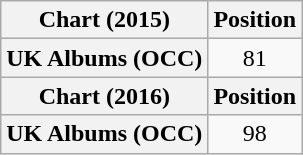<table class="wikitable plainrowheaders" style="text-align:center">
<tr>
<th scope="col">Chart (2015)</th>
<th scope="col">Position</th>
</tr>
<tr>
<th scope="row">UK Albums (OCC)</th>
<td>81</td>
</tr>
<tr>
<th scope="col">Chart (2016)</th>
<th scope="col">Position</th>
</tr>
<tr>
<th scope="row">UK Albums (OCC)</th>
<td>98</td>
</tr>
</table>
